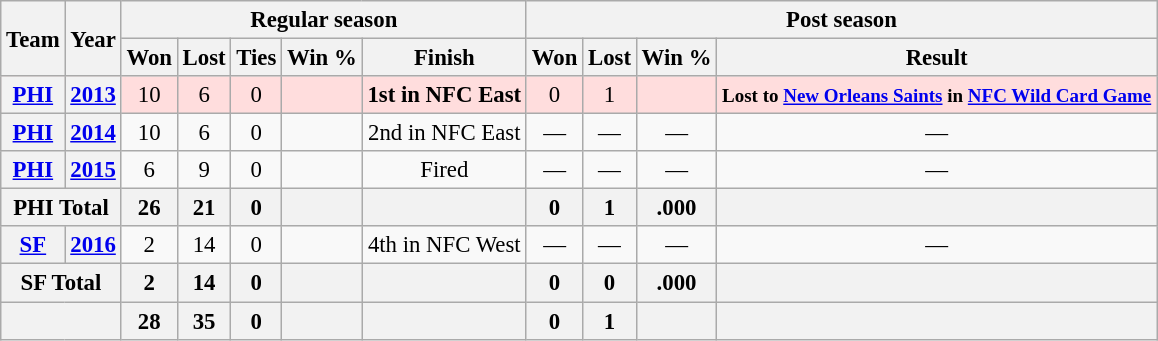<table class="wikitable" style="font-size: 95%; text-align:center;">
<tr>
<th rowspan="2">Team</th>
<th rowspan="2">Year</th>
<th colspan="5">Regular season</th>
<th colspan="4">Post season</th>
</tr>
<tr>
<th>Won</th>
<th>Lost</th>
<th>Ties</th>
<th>Win %</th>
<th>Finish</th>
<th>Won</th>
<th>Lost</th>
<th>Win %</th>
<th>Result</th>
</tr>
<tr style="background:#fdd;">
<th><a href='#'>PHI</a></th>
<th><a href='#'>2013</a></th>
<td>10</td>
<td>6</td>
<td>0</td>
<td></td>
<td><strong>1st in NFC East</strong></td>
<td>0</td>
<td>1</td>
<td></td>
<td><small><strong>Lost to <a href='#'>New Orleans Saints</a> in <a href='#'>NFC Wild Card Game</a></strong></small></td>
</tr>
<tr>
<th><a href='#'>PHI</a></th>
<th><a href='#'>2014</a></th>
<td>10</td>
<td>6</td>
<td>0</td>
<td></td>
<td>2nd in NFC East</td>
<td>—</td>
<td>—</td>
<td>—</td>
<td>—</td>
</tr>
<tr>
<th><a href='#'>PHI</a></th>
<th><a href='#'>2015</a></th>
<td>6</td>
<td>9</td>
<td>0</td>
<td></td>
<td>Fired</td>
<td>—</td>
<td>—</td>
<td>—</td>
<td>—</td>
</tr>
<tr>
<th colspan="2">PHI Total</th>
<th>26</th>
<th>21</th>
<th>0</th>
<th></th>
<th></th>
<th>0</th>
<th>1</th>
<th>.000</th>
<th></th>
</tr>
<tr>
<th><a href='#'>SF</a></th>
<th><a href='#'>2016</a></th>
<td>2</td>
<td>14</td>
<td>0</td>
<td></td>
<td>4th in NFC West</td>
<td>—</td>
<td>—</td>
<td>—</td>
<td>—</td>
</tr>
<tr>
<th colspan="2">SF Total</th>
<th>2</th>
<th>14</th>
<th>0</th>
<th></th>
<th></th>
<th>0</th>
<th>0</th>
<th>.000</th>
<th></th>
</tr>
<tr>
<th colspan="2"></th>
<th>28</th>
<th>35</th>
<th>0</th>
<th></th>
<th></th>
<th>0</th>
<th>1</th>
<th></th>
<th></th>
</tr>
</table>
